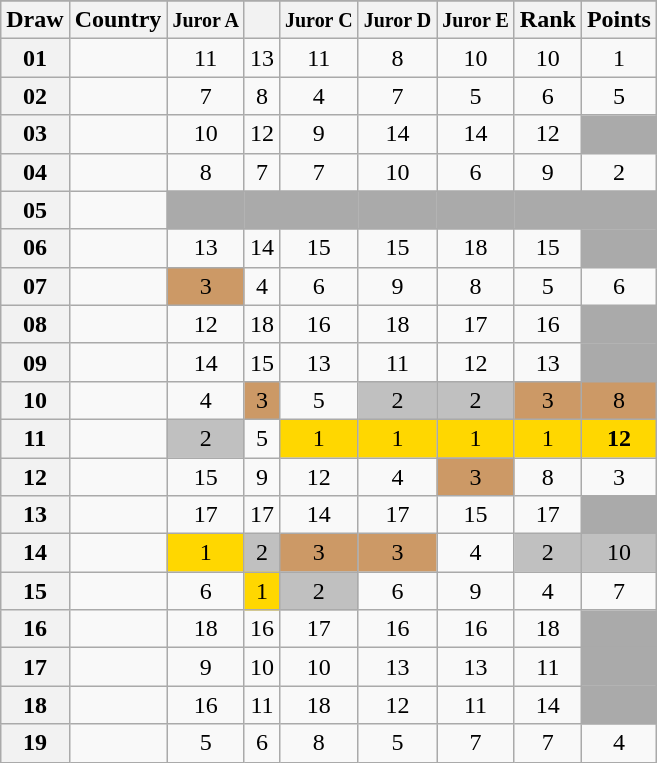<table class="sortable wikitable collapsible plainrowheaders" style="text-align:center;">
<tr>
</tr>
<tr>
<th scope="col">Draw</th>
<th scope="col">Country</th>
<th scope="col"><small>Juror A</small></th>
<th><small></small></th>
<th scope="col"><small>Juror C</small></th>
<th scope="col"><small>Juror D</small></th>
<th scope="col"><small>Juror E</small></th>
<th scope="col">Rank</th>
<th scope="col">Points</th>
</tr>
<tr>
<th scope="row" style="text-align:center;">01</th>
<td style="text-align:left;"></td>
<td>11</td>
<td>13</td>
<td>11</td>
<td>8</td>
<td>10</td>
<td>10</td>
<td>1</td>
</tr>
<tr>
<th scope="row" style="text-align:center;">02</th>
<td style="text-align:left;"></td>
<td>7</td>
<td>8</td>
<td>4</td>
<td>7</td>
<td>5</td>
<td>6</td>
<td>5</td>
</tr>
<tr>
<th scope="row" style="text-align:center;">03</th>
<td style="text-align:left;"></td>
<td>10</td>
<td>12</td>
<td>9</td>
<td>14</td>
<td>14</td>
<td>12</td>
<td style="background:#AAAAAA;"></td>
</tr>
<tr>
<th scope="row" style="text-align:center;">04</th>
<td style="text-align:left;"></td>
<td>8</td>
<td>7</td>
<td>7</td>
<td>10</td>
<td>6</td>
<td>9</td>
<td>2</td>
</tr>
<tr class="sortbottom">
<th scope="row" style="text-align:center;">05</th>
<td style="text-align:left;"></td>
<td style="background:#AAAAAA;"></td>
<td style="background:#AAAAAA;"></td>
<td style="background:#AAAAAA;"></td>
<td style="background:#AAAAAA;"></td>
<td style="background:#AAAAAA;"></td>
<td style="background:#AAAAAA;"></td>
<td style="background:#AAAAAA;"></td>
</tr>
<tr>
<th scope="row" style="text-align:center;">06</th>
<td style="text-align:left;"></td>
<td>13</td>
<td>14</td>
<td>15</td>
<td>15</td>
<td>18</td>
<td>15</td>
<td style="background:#AAAAAA;"></td>
</tr>
<tr>
<th scope="row" style="text-align:center;">07</th>
<td style="text-align:left;"></td>
<td style="background:#CC9966;">3</td>
<td>4</td>
<td>6</td>
<td>9</td>
<td>8</td>
<td>5</td>
<td>6</td>
</tr>
<tr>
<th scope="row" style="text-align:center;">08</th>
<td style="text-align:left;"></td>
<td>12</td>
<td>18</td>
<td>16</td>
<td>18</td>
<td>17</td>
<td>16</td>
<td style="background:#AAAAAA;"></td>
</tr>
<tr>
<th scope="row" style="text-align:center;">09</th>
<td style="text-align:left;"></td>
<td>14</td>
<td>15</td>
<td>13</td>
<td>11</td>
<td>12</td>
<td>13</td>
<td style="background:#AAAAAA;"></td>
</tr>
<tr>
<th scope="row" style="text-align:center;">10</th>
<td style="text-align:left;"></td>
<td>4</td>
<td style="background:#CC9966;">3</td>
<td>5</td>
<td style="background:silver;">2</td>
<td style="background:silver;">2</td>
<td style="background:#CC9966;">3</td>
<td style="background:#CC9966;">8</td>
</tr>
<tr>
<th scope="row" style="text-align:center;">11</th>
<td style="text-align:left;"></td>
<td style="background:silver;">2</td>
<td>5</td>
<td style="background:gold;">1</td>
<td style="background:gold;">1</td>
<td style="background:gold;">1</td>
<td style="background:gold;">1</td>
<td style="background:gold;"><strong>12</strong></td>
</tr>
<tr>
<th scope="row" style="text-align:center;">12</th>
<td style="text-align:left;"></td>
<td>15</td>
<td>9</td>
<td>12</td>
<td>4</td>
<td style="background:#CC9966;">3</td>
<td>8</td>
<td>3</td>
</tr>
<tr>
<th scope="row" style="text-align:center;">13</th>
<td style="text-align:left;"></td>
<td>17</td>
<td>17</td>
<td>14</td>
<td>17</td>
<td>15</td>
<td>17</td>
<td style="background:#AAAAAA;"></td>
</tr>
<tr>
<th scope="row" style="text-align:center;">14</th>
<td style="text-align:left;"></td>
<td style="background:gold;">1</td>
<td style="background:silver;">2</td>
<td style="background:#CC9966;">3</td>
<td style="background:#CC9966;">3</td>
<td>4</td>
<td style="background:silver;">2</td>
<td style="background:silver;">10</td>
</tr>
<tr>
<th scope="row" style="text-align:center;">15</th>
<td style="text-align:left;"></td>
<td>6</td>
<td style="background:gold;">1</td>
<td style="background:silver;">2</td>
<td>6</td>
<td>9</td>
<td>4</td>
<td>7</td>
</tr>
<tr>
<th scope="row" style="text-align:center;">16</th>
<td style="text-align:left;"></td>
<td>18</td>
<td>16</td>
<td>17</td>
<td>16</td>
<td>16</td>
<td>18</td>
<td style="background:#AAAAAA;"></td>
</tr>
<tr>
<th scope="row" style="text-align:center;">17</th>
<td style="text-align:left;"></td>
<td>9</td>
<td>10</td>
<td>10</td>
<td>13</td>
<td>13</td>
<td>11</td>
<td style="background:#AAAAAA;"></td>
</tr>
<tr>
<th scope="row" style="text-align:center;">18</th>
<td style="text-align:left;"></td>
<td>16</td>
<td>11</td>
<td>18</td>
<td>12</td>
<td>11</td>
<td>14</td>
<td style="background:#AAAAAA;"></td>
</tr>
<tr>
<th scope="row" style="text-align:center;">19</th>
<td style="text-align:left;"></td>
<td>5</td>
<td>6</td>
<td>8</td>
<td>5</td>
<td>7</td>
<td>7</td>
<td>4</td>
</tr>
</table>
